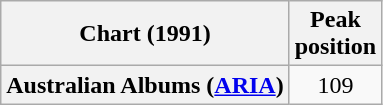<table class="wikitable plainrowheaders">
<tr>
<th scope="col">Chart (1991)</th>
<th scope="col">Peak<br>position</th>
</tr>
<tr>
<th scope="row">Australian Albums (<a href='#'>ARIA</a>)</th>
<td align="center">109</td>
</tr>
</table>
